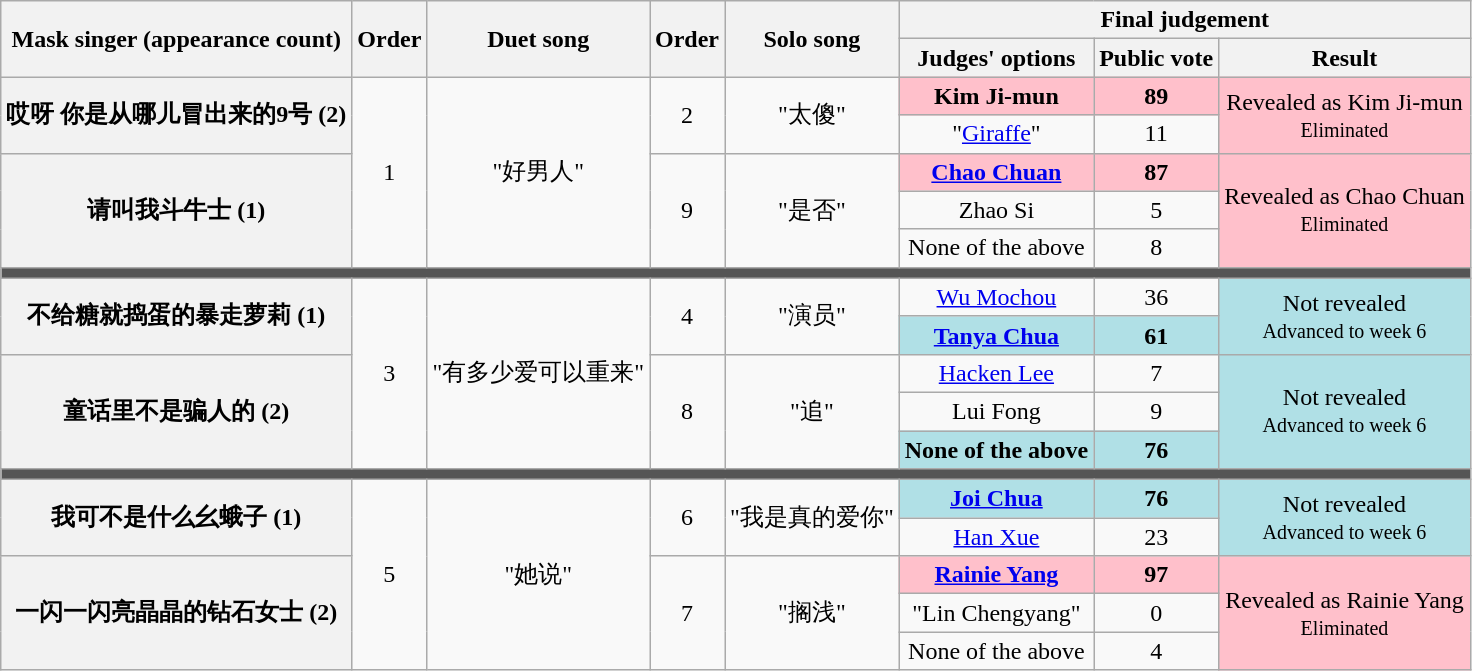<table class="wikitable plainrowheaders" style="text-align:center;">
<tr>
<th rowspan=2 scope="col">Mask singer (appearance count)</th>
<th rowspan=2 scope="col">Order</th>
<th rowspan=2 scope="col">Duet song</th>
<th rowspan=2 scope="col">Order</th>
<th rowspan=2 scope="col">Solo song</th>
<th scope="col" colspan=3>Final judgement</th>
</tr>
<tr>
<th scope="col">Judges' options</th>
<th scope="col">Public vote</th>
<th scope="col">Result</th>
</tr>
<tr>
<th rowspan=2 scope="row">哎呀 你是从哪儿冒出来的9号 (2)</th>
<td rowspan=5>1</td>
<td rowspan=5>"好男人"</td>
<td rowspan=2>2</td>
<td rowspan=2>"太傻"</td>
<td style="background:pink;"><strong>Kim Ji-mun</strong></td>
<td style="background:pink;"><strong>89</strong></td>
<td style="background:pink;" rowspan=2>Revealed as Kim Ji-mun<br><small>Eliminated</small></td>
</tr>
<tr>
<td>"<a href='#'>Giraffe</a>"</td>
<td>11</td>
</tr>
<tr>
<th rowspan=3 scope="row">请叫我斗牛士 (1)</th>
<td rowspan=3>9</td>
<td rowspan=3>"是否"</td>
<td style="background:pink;"><strong><a href='#'>Chao Chuan</a></strong></td>
<td style="background:pink;"><strong>87</strong></td>
<td style="background:pink;" rowspan=3>Revealed as Chao Chuan<br><small>Eliminated</small></td>
</tr>
<tr>
<td>Zhao Si</td>
<td>5</td>
</tr>
<tr>
<td>None of the above</td>
<td>8</td>
</tr>
<tr>
<td colspan="8" style="background:#555;"></td>
</tr>
<tr>
<th rowspan=2 scope="row">不给糖就捣蛋的暴走萝莉 (1)</th>
<td rowspan=5>3</td>
<td rowspan=5>"有多少爱可以重来"</td>
<td rowspan=2>4</td>
<td rowspan=2>"演员"</td>
<td><a href='#'>Wu Mochou</a></td>
<td>36</td>
<td style="background:#B0E0E6;" rowspan=2>Not revealed<br><small>Advanced to week 6</small></td>
</tr>
<tr style="background:#B0E0E6;">
<td><strong><a href='#'>Tanya Chua</a></strong></td>
<td><strong>61</strong></td>
</tr>
<tr>
<th rowspan=3 scope="row">童话里不是骗人的 (2)</th>
<td rowspan=3>8</td>
<td rowspan=3>"追"</td>
<td><a href='#'>Hacken Lee</a></td>
<td>7</td>
<td style="background:#B0E0E6;" rowspan=3>Not revealed<br><small>Advanced to week 6</small></td>
</tr>
<tr>
<td>Lui Fong</td>
<td>9</td>
</tr>
<tr style="background:#B0E0E6;">
<td><strong>None of the above</strong></td>
<td><strong>76</strong></td>
</tr>
<tr>
<td colspan="8" style="background:#555;"></td>
</tr>
<tr>
<th rowspan=2 scope="row">我可不是什么幺蛾子 (1)</th>
<td rowspan=5>5</td>
<td rowspan=5>"她说"</td>
<td rowspan=2>6</td>
<td rowspan=2>"我是真的爱你"</td>
<td style="background:#B0E0E6;"><strong><a href='#'>Joi Chua</a></strong></td>
<td style="background:#B0E0E6;"><strong>76</strong></td>
<td style="background:#B0E0E6;" rowspan=2>Not revealed<br><small>Advanced to week 6</small></td>
</tr>
<tr>
<td><a href='#'>Han Xue</a></td>
<td>23</td>
</tr>
<tr>
<th rowspan=3 scope="row">一闪一闪亮晶晶的钻石女士 (2)</th>
<td rowspan=3>7</td>
<td rowspan=3>"搁浅"</td>
<td style="background:pink;"><strong><a href='#'>Rainie Yang</a></strong></td>
<td style="background:pink;"><strong>97</strong></td>
<td style="background:pink;" rowspan=3>Revealed as Rainie Yang<br><small>Eliminated</small></td>
</tr>
<tr>
<td>"Lin Chengyang"</td>
<td>0</td>
</tr>
<tr>
<td>None of the above</td>
<td>4</td>
</tr>
</table>
